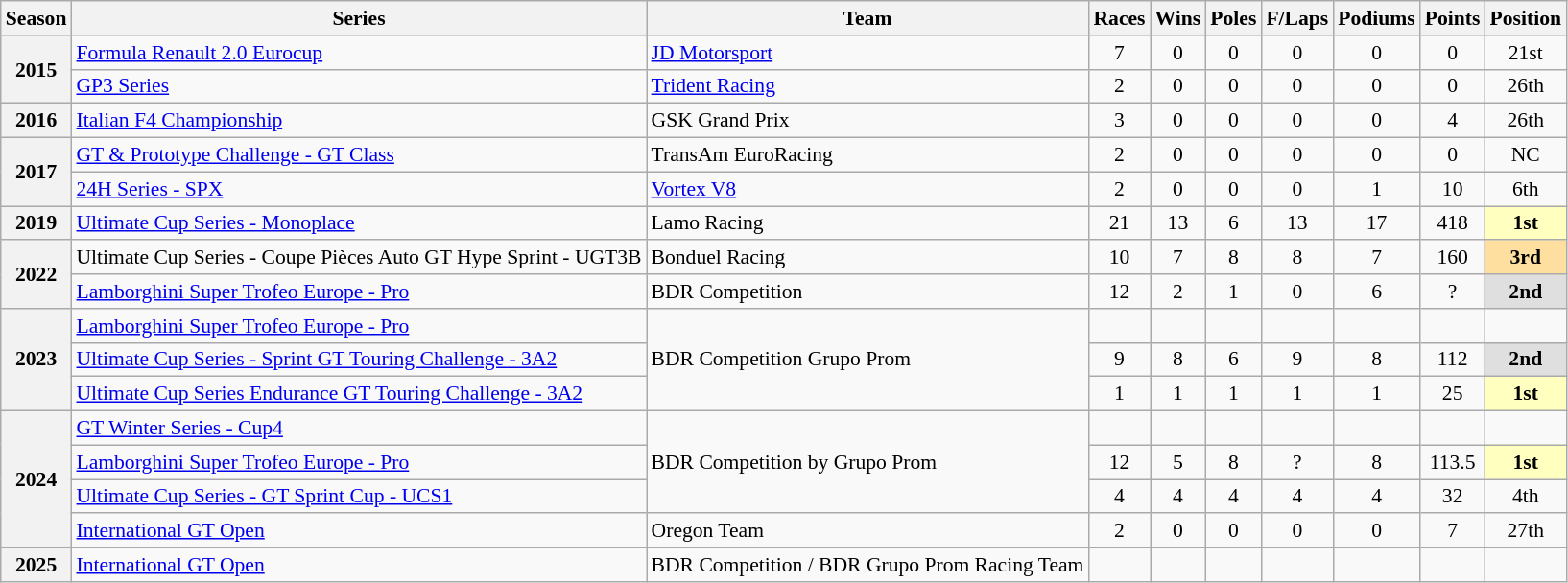<table class="wikitable" style="font-size: 90%; text-align:center">
<tr>
<th>Season</th>
<th>Series</th>
<th>Team</th>
<th>Races</th>
<th>Wins</th>
<th>Poles</th>
<th>F/Laps</th>
<th>Podiums</th>
<th>Points</th>
<th>Position</th>
</tr>
<tr>
<th rowspan=2>2015</th>
<td align=left><a href='#'>Formula Renault 2.0 Eurocup</a></td>
<td align=left><a href='#'>JD Motorsport</a></td>
<td>7</td>
<td>0</td>
<td>0</td>
<td>0</td>
<td>0</td>
<td>0</td>
<td>21st</td>
</tr>
<tr>
<td align=left><a href='#'>GP3 Series</a></td>
<td align=left><a href='#'>Trident Racing</a></td>
<td>2</td>
<td>0</td>
<td>0</td>
<td>0</td>
<td>0</td>
<td>0</td>
<td>26th</td>
</tr>
<tr>
<th>2016</th>
<td align=left><a href='#'>Italian F4 Championship</a></td>
<td align=left>GSK Grand Prix</td>
<td>3</td>
<td>0</td>
<td>0</td>
<td>0</td>
<td>0</td>
<td>4</td>
<td>26th</td>
</tr>
<tr>
<th rowspan="2">2017</th>
<td align=left><a href='#'>GT & Prototype Challenge - GT Class</a></td>
<td align=left>TransAm EuroRacing</td>
<td>2</td>
<td>0</td>
<td>0</td>
<td>0</td>
<td>0</td>
<td>0</td>
<td>NC</td>
</tr>
<tr>
<td align=left><a href='#'>24H Series - SPX</a></td>
<td align=left><a href='#'>Vortex V8</a></td>
<td>2</td>
<td>0</td>
<td>0</td>
<td>0</td>
<td>1</td>
<td>10</td>
<td>6th</td>
</tr>
<tr>
<th>2019</th>
<td align=left><a href='#'>Ultimate Cup Series - Monoplace</a></td>
<td align=left>Lamo Racing</td>
<td>21</td>
<td>13</td>
<td>6</td>
<td>13</td>
<td>17</td>
<td>418</td>
<td style="background:#ffffbf;"><strong>1st</strong></td>
</tr>
<tr>
<th rowspan="2">2022</th>
<td align=left nowrap>Ultimate Cup Series - Coupe Pièces Auto GT Hype Sprint - UGT3B</td>
<td align=left>Bonduel Racing</td>
<td>10</td>
<td>7</td>
<td>8</td>
<td>8</td>
<td>7</td>
<td>160</td>
<td style="background:#ffdf9f;"><strong>3rd</strong></td>
</tr>
<tr>
<td align=left><a href='#'>Lamborghini Super Trofeo Europe - Pro</a></td>
<td align=left>BDR Competition</td>
<td>12</td>
<td>2</td>
<td>1</td>
<td>0</td>
<td>6</td>
<td>?</td>
<td style="background:#dfdfdf;"><strong>2nd</strong></td>
</tr>
<tr>
<th rowspan="3">2023</th>
<td align=left><a href='#'>Lamborghini Super Trofeo Europe - Pro</a></td>
<td rowspan="3" align="left" nowrap>BDR Competition Grupo Prom</td>
<td></td>
<td></td>
<td></td>
<td></td>
<td></td>
<td></td>
<td></td>
</tr>
<tr>
<td align="left" nowrap><a href='#'>Ultimate Cup Series - Sprint GT Touring Challenge - 3A2</a></td>
<td>9</td>
<td>8</td>
<td>6</td>
<td>9</td>
<td>8</td>
<td>112</td>
<td style="background:#dfdfdf;"><strong>2nd</strong></td>
</tr>
<tr>
<td align=left><a href='#'>Ultimate Cup Series Endurance GT Touring Challenge - 3A2</a></td>
<td>1</td>
<td>1</td>
<td>1</td>
<td>1</td>
<td>1</td>
<td>25</td>
<td style="background:#ffffbf;"><strong>1st</strong></td>
</tr>
<tr>
<th rowspan="4">2024</th>
<td align=left><a href='#'>GT Winter Series - Cup4</a></td>
<td rowspan=3 align=left nowrap>BDR Competition by Grupo Prom</td>
<td></td>
<td></td>
<td></td>
<td></td>
<td></td>
<td></td>
<td></td>
</tr>
<tr>
<td align=left><a href='#'>Lamborghini Super Trofeo Europe - Pro</a></td>
<td>12</td>
<td>5</td>
<td>8</td>
<td>?</td>
<td>8</td>
<td>113.5</td>
<td style="background:#ffffbf;"><strong>1st</strong></td>
</tr>
<tr>
<td align=left><a href='#'>Ultimate Cup Series - GT Sprint Cup - UCS1</a></td>
<td>4</td>
<td>4</td>
<td>4</td>
<td>4</td>
<td>4</td>
<td>32</td>
<td>4th</td>
</tr>
<tr>
<td align=left><a href='#'>International GT Open</a></td>
<td align=left>Oregon Team</td>
<td>2</td>
<td>0</td>
<td>0</td>
<td>0</td>
<td>0</td>
<td>7</td>
<td>27th</td>
</tr>
<tr>
<th>2025</th>
<td align=left><a href='#'>International GT Open</a></td>
<td align=left>BDR Competition / BDR Grupo Prom Racing Team</td>
<td></td>
<td></td>
<td></td>
<td></td>
<td></td>
<td></td>
<td></td>
</tr>
</table>
